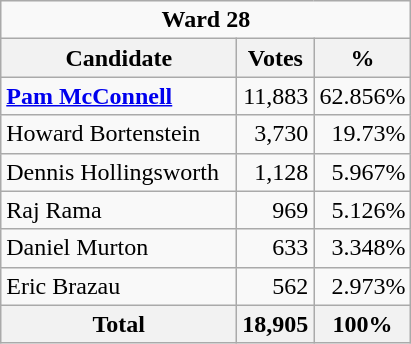<table class="wikitable">
<tr>
<td Colspan="3" align="center"><strong>Ward 28</strong></td>
</tr>
<tr>
<th bgcolor="#DDDDFF" width="150px">Candidate</th>
<th bgcolor="#DDDDFF">Votes</th>
<th bgcolor="#DDDDFF">%</th>
</tr>
<tr>
<td><strong><a href='#'>Pam McConnell</a></strong></td>
<td align=right>11,883</td>
<td align=right>62.856%</td>
</tr>
<tr>
<td>Howard Bortenstein</td>
<td align=right>3,730</td>
<td align=right>19.73%</td>
</tr>
<tr>
<td>Dennis Hollingsworth</td>
<td align=right>1,128</td>
<td align=right>5.967%</td>
</tr>
<tr>
<td>Raj Rama</td>
<td align=right>969</td>
<td align=right>5.126%</td>
</tr>
<tr>
<td>Daniel Murton</td>
<td align=right>633</td>
<td align=right>3.348%</td>
</tr>
<tr>
<td>Eric Brazau</td>
<td align=right>562</td>
<td align=right>2.973%</td>
</tr>
<tr>
<th>Total</th>
<th align=right>18,905</th>
<th align=right>100%</th>
</tr>
</table>
